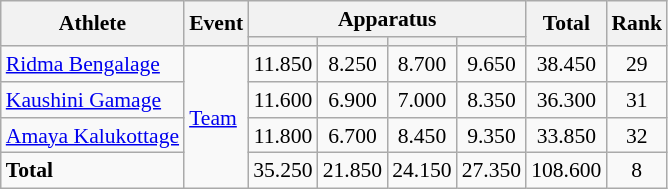<table class="wikitable" style="font-size:90%">
<tr>
<th rowspan=2>Athlete</th>
<th rowspan=2>Event</th>
<th colspan=4>Apparatus</th>
<th rowspan=2>Total</th>
<th rowspan=2>Rank</th>
</tr>
<tr style="font-size:95%">
<th></th>
<th></th>
<th></th>
<th></th>
</tr>
<tr align=center>
<td align=left><a href='#'>Ridma Bengalage</a></td>
<td align=left rowspan=4><a href='#'>Team</a></td>
<td>11.850</td>
<td>8.250</td>
<td>8.700</td>
<td>9.650</td>
<td>38.450</td>
<td>29</td>
</tr>
<tr align=center>
<td align=left><a href='#'>Kaushini Gamage</a></td>
<td>11.600</td>
<td>6.900</td>
<td>7.000</td>
<td>8.350</td>
<td>36.300</td>
<td>31</td>
</tr>
<tr align=center>
<td align=left><a href='#'>Amaya Kalukottage</a></td>
<td>11.800</td>
<td>6.700</td>
<td>8.450</td>
<td>9.350</td>
<td>33.850</td>
<td>32</td>
</tr>
<tr align=center>
<td align=left><strong>Total</strong></td>
<td>35.250</td>
<td>21.850</td>
<td>24.150</td>
<td>27.350</td>
<td>108.600</td>
<td>8</td>
</tr>
</table>
